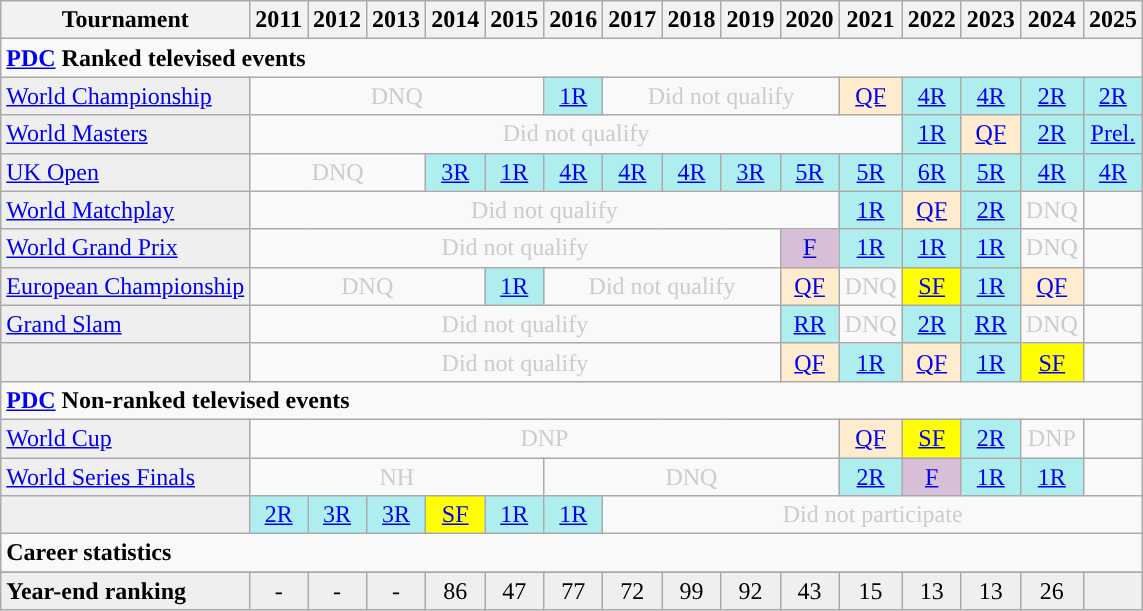<table class="wikitable" style="margin:0">
<tr>
<th>Tournament</th>
<th>2011</th>
<th>2012</th>
<th>2013</th>
<th>2014</th>
<th>2015</th>
<th>2016</th>
<th>2017</th>
<th>2018</th>
<th>2019</th>
<th>2020</th>
<th>2021</th>
<th>2022</th>
<th>2023</th>
<th>2024</th>
<th>2025</th>
</tr>
<tr>
<td colspan="16" style="text-align:left"><strong><a href='#'>PDC</a> Ranked televised events</strong></td>
</tr>
<tr>
<td style="background:#efefef;"><a href='#'>World Championship</a></td>
<td colspan="5" style="text-align:center; color:#ccc;">DNQ</td>
<td style="text-align:center; background:#afeeee;"><a href='#'>1R</a></td>
<td colspan="4" style="text-align:center; color:#ccc;">Did not qualify</td>
<td style="text-align:center; background:#ffebcd;"><a href='#'>QF</a></td>
<td style="text-align:center; background:#afeeee;"><a href='#'>4R</a></td>
<td style="text-align:center; background:#afeeee;"><a href='#'>4R</a></td>
<td style="text-align:center; background:#afeeee;"><a href='#'>2R</a></td>
<td style="text-align:center; background:#afeeee;"><a href='#'>2R</a></td>
</tr>
<tr>
<td style="background:#efefef;"><a href='#'>World Masters</a></td>
<td colspan="11" style="text-align:center; color:#ccc;">Did not qualify</td>
<td style="text-align:center; background:#afeeee;"><a href='#'>1R</a></td>
<td style="text-align:center; background:#ffebcd;"><a href='#'>QF</a></td>
<td style="text-align:center; background:#afeeee;"><a href='#'>2R</a></td>
<td style="text-align:center; background:#afeeee;"><a href='#'>Prel.</a></td>
</tr>
<tr>
<td style="background:#efefef;"><a href='#'>UK Open</a></td>
<td colspan="3" style="text-align:center; color:#ccc;">DNQ</td>
<td style="text-align:center; background:#afeeee;"><a href='#'>3R</a></td>
<td style="text-align:center; background:#afeeee;"><a href='#'>1R</a></td>
<td style="text-align:center; background:#afeeee;"><a href='#'>4R</a></td>
<td style="text-align:center; background:#afeeee;"><a href='#'>4R</a></td>
<td style="text-align:center; background:#afeeee;"><a href='#'>4R</a></td>
<td style="text-align:center; background:#afeeee;"><a href='#'>3R</a></td>
<td style="text-align:center; background:#afeeee;"><a href='#'>5R</a></td>
<td style="text-align:center; background:#afeeee;"><a href='#'>5R</a></td>
<td style="text-align:center; background:#afeeee;"><a href='#'>6R</a></td>
<td style="text-align:center; background:#afeeee;"><a href='#'>5R</a></td>
<td style="text-align:center; background:#afeeee;"><a href='#'>4R</a></td>
<td style="text-align:center; background:#afeeee;"><a href='#'>4R</a></td>
</tr>
<tr>
<td style="background:#efefef;"><a href='#'>World Matchplay</a></td>
<td colspan="10" style="text-align:center; color:#ccc;">Did not qualify</td>
<td style="text-align:center; background:#afeeee;"><a href='#'>1R</a></td>
<td style="text-align:center; background:#ffebcd;"><a href='#'>QF</a></td>
<td style="text-align:center; background:#afeeee;"><a href='#'>2R</a></td>
<td style="text-align:center; color:#ccc;">DNQ</td>
<td></td>
</tr>
<tr>
<td style="background:#efefef;"><a href='#'>World Grand Prix</a></td>
<td colspan="9" style="text-align:center; color:#ccc;">Did not qualify</td>
<td style="text-align:center; background:#D8BFD8;"><a href='#'>F</a></td>
<td style="text-align:center; background:#afeeee;"><a href='#'>1R</a></td>
<td style="text-align:center; background:#afeeee;"><a href='#'>1R</a></td>
<td style="text-align:center; background:#afeeee;"><a href='#'>1R</a></td>
<td style="text-align:center; color:#ccc;">DNQ</td>
<td></td>
</tr>
<tr>
<td style="background:#efefef;"><a href='#'>European Championship</a></td>
<td colspan="4" style="text-align:center; color:#ccc;">DNQ</td>
<td style="text-align:center; background:#afeeee;"><a href='#'>1R</a></td>
<td colspan="4" style="text-align:center; color:#ccc;">Did not qualify</td>
<td style="text-align:center; background:#ffebcd;"><a href='#'>QF</a></td>
<td style="text-align:center; color:#ccc;">DNQ</td>
<td style="text-align:center; background:yellow;"><a href='#'>SF</a></td>
<td style="text-align:center; background:#afeeee;"><a href='#'>1R</a></td>
<td style="text-align:center; background:#ffebcd;"><a href='#'>QF</a></td>
<td></td>
</tr>
<tr>
<td style="background:#efefef;"><a href='#'>Grand Slam</a></td>
<td colspan="9" style="text-align:center; color:#ccc;">Did not qualify</td>
<td style="text-align:center; background:#afeeee;"><a href='#'>RR</a></td>
<td style="text-align:center; color:#ccc;">DNQ</td>
<td style="text-align:center; background:#afeeee;"><a href='#'>2R</a></td>
<td style="text-align:center; background:#afeeee;"><a href='#'>RR</a></td>
<td style="text-align:center; color:#ccc;">DNQ</td>
<td></td>
</tr>
<tr>
<td style="background:#efefef;"></td>
<td colspan="9" style="text-align:center; color:#ccc;">Did not qualify</td>
<td style="text-align:center; background:#ffebcd;"><a href='#'>QF</a></td>
<td style="text-align:center; background:#afeeee;"><a href='#'>1R</a></td>
<td style="text-align:center; background:#ffebcd;"><a href='#'>QF</a></td>
<td style="text-align:center; background:#afeeee;"><a href='#'>1R</a></td>
<td style="text-align:center; background:yellow;"><a href='#'>SF</a></td>
<td></td>
</tr>
<tr>
<td colspan="16" align="left"><strong><a href='#'>PDC</a> Non-ranked televised events</strong></td>
</tr>
<tr>
<td style="background:#efefef;" align=left><a href='#'>World Cup</a></td>
<td colspan="10" style="text-align:center; color:#ccc;">DNP</td>
<td style="text-align:center; background:#ffebcd;"><a href='#'>QF</a></td>
<td style="text-align:center; background:yellow;"><a href='#'>SF</a></td>
<td style="text-align:center; background:#afeeee;"><a href='#'>2R</a></td>
<td style="text-align:center; color:#ccc;">DNP</td>
<td></td>
</tr>
<tr>
<td style="background:#efefef;" align=left><a href='#'>World Series Finals</a></td>
<td colspan="5" style="text-align:center; color:#ccc;">NH</td>
<td colspan="5" style="text-align:center; color:#ccc;">DNQ</td>
<td style="text-align:center; background:#afeeee;"><a href='#'>2R</a></td>
<td style="text-align:center; background:thistle;"><a href='#'>F</a></td>
<td style="text-align:center; background:#afeeee;"><a href='#'>1R</a></td>
<td style="text-align:center; background:#afeeee;"><a href='#'>1R</a></td>
<td></td>
</tr>
<tr>
<td style="background:#efefef;"></td>
<td style="text-align:center; background:#afeeee;"><a href='#'>2R</a></td>
<td style="text-align:center; background:#afeeee;"><a href='#'>3R</a></td>
<td style="text-align:center; background:#afeeee;"><a href='#'>3R</a></td>
<td style="text-align:center; background:yellow;"><a href='#'>SF</a></td>
<td style="text-align:center; background:#afeeee;"><a href='#'>1R</a></td>
<td style="text-align:center; background:#afeeee;"><a href='#'>1R</a></td>
<td colspan="9" style="text-align:center; color:#ccc;">Did not participate</td>
</tr>
<tr>
<td colspan="16" align="left"><strong>Career statistics</strong></td>
</tr>
<tr>
</tr>
<tr bgcolor="efefef">
<td align="left"><strong>Year-end ranking</strong></td>
<td style="text-align:center;">-</td>
<td style="text-align:center;">-</td>
<td style="text-align:center;">-</td>
<td style="text-align:center;">86</td>
<td style="text-align:center;">47</td>
<td style="text-align:center;">77</td>
<td style="text-align:center;">72</td>
<td style="text-align:center;">99</td>
<td style="text-align:center;">92</td>
<td style="text-align:center;">43</td>
<td style="text-align:center;">15</td>
<td style="text-align:center;">13</td>
<td style="text-align:center;">13</td>
<td style="text-align:center;">26</td>
<td></td>
</tr>
</table>
